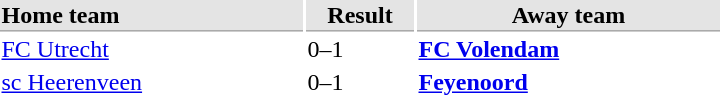<table>
<tr bgcolor="#E4E4E4">
<th style="border-bottom:1px solid #AAAAAA" width="200" align="left">Home team</th>
<th style="border-bottom:1px solid #AAAAAA" width="70" align="center">Result</th>
<th style="border-bottom:1px solid #AAAAAA" width="200">Away team</th>
</tr>
<tr>
<td><a href='#'>FC Utrecht</a></td>
<td>0–1</td>
<td><strong><a href='#'>FC Volendam</a></strong></td>
</tr>
<tr>
<td><a href='#'>sc Heerenveen</a></td>
<td>0–1</td>
<td><strong><a href='#'>Feyenoord</a></strong></td>
</tr>
</table>
